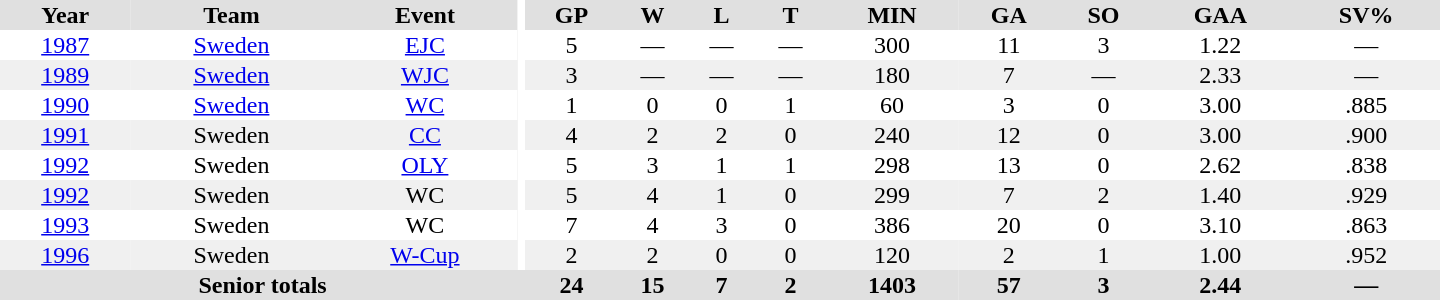<table border="0" cellpadding="1" cellspacing="0" ID="Table3" style="text-align:center; width:60em">
<tr ALIGN="center" bgcolor="#e0e0e0">
<th>Year</th>
<th>Team</th>
<th>Event</th>
<th rowspan="99" bgcolor="#ffffff"></th>
<th>GP</th>
<th>W</th>
<th>L</th>
<th>T</th>
<th>MIN</th>
<th>GA</th>
<th>SO</th>
<th>GAA</th>
<th>SV%</th>
</tr>
<tr>
<td><a href='#'>1987</a></td>
<td><a href='#'>Sweden</a></td>
<td><a href='#'>EJC</a></td>
<td>5</td>
<td>—</td>
<td>—</td>
<td>—</td>
<td>300</td>
<td>11</td>
<td>3</td>
<td>1.22</td>
<td>—</td>
</tr>
<tr bgcolor="#f0f0f0">
<td><a href='#'>1989</a></td>
<td><a href='#'>Sweden</a></td>
<td><a href='#'>WJC</a></td>
<td>3</td>
<td>—</td>
<td>—</td>
<td>—</td>
<td>180</td>
<td>7</td>
<td>—</td>
<td>2.33</td>
<td>—</td>
</tr>
<tr>
<td><a href='#'>1990</a></td>
<td><a href='#'>Sweden</a></td>
<td><a href='#'>WC</a></td>
<td>1</td>
<td>0</td>
<td>0</td>
<td>1</td>
<td>60</td>
<td>3</td>
<td>0</td>
<td>3.00</td>
<td>.885</td>
</tr>
<tr bgcolor="#f0f0f0">
<td><a href='#'>1991</a></td>
<td>Sweden</td>
<td><a href='#'>CC</a></td>
<td>4</td>
<td>2</td>
<td>2</td>
<td>0</td>
<td>240</td>
<td>12</td>
<td>0</td>
<td>3.00</td>
<td>.900</td>
</tr>
<tr>
<td><a href='#'>1992</a></td>
<td>Sweden</td>
<td><a href='#'>OLY</a></td>
<td>5</td>
<td>3</td>
<td>1</td>
<td>1</td>
<td>298</td>
<td>13</td>
<td>0</td>
<td>2.62</td>
<td>.838</td>
</tr>
<tr bgcolor="#f0f0f0">
<td><a href='#'>1992</a></td>
<td>Sweden</td>
<td>WC</td>
<td>5</td>
<td>4</td>
<td>1</td>
<td>0</td>
<td>299</td>
<td>7</td>
<td>2</td>
<td>1.40</td>
<td>.929</td>
</tr>
<tr>
<td><a href='#'>1993</a></td>
<td>Sweden</td>
<td>WC</td>
<td>7</td>
<td>4</td>
<td>3</td>
<td>0</td>
<td>386</td>
<td>20</td>
<td>0</td>
<td>3.10</td>
<td>.863</td>
</tr>
<tr bgcolor="#f0f0f0">
<td><a href='#'>1996</a></td>
<td>Sweden</td>
<td><a href='#'>W-Cup</a></td>
<td>2</td>
<td>2</td>
<td>0</td>
<td>0</td>
<td>120</td>
<td>2</td>
<td>1</td>
<td>1.00</td>
<td>.952</td>
</tr>
<tr bgcolor="#e0e0e0">
<th colspan=4>Senior totals</th>
<th>24</th>
<th>15</th>
<th>7</th>
<th>2</th>
<th>1403</th>
<th>57</th>
<th>3</th>
<th>2.44</th>
<th>—</th>
</tr>
</table>
